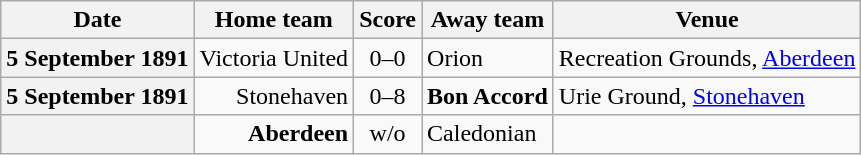<table class="wikitable football-result-list" style="max-width: 80em; text-align: center">
<tr>
<th scope="col">Date</th>
<th scope="col">Home team</th>
<th scope="col">Score</th>
<th scope="col">Away team</th>
<th scope="col">Venue</th>
</tr>
<tr>
<th scope="row">5 September 1891</th>
<td align=right>Victoria United</td>
<td>0–0</td>
<td align=left>Orion</td>
<td align=left>Recreation Grounds, <a href='#'>Aberdeen</a></td>
</tr>
<tr>
<th scope="row">5 September 1891</th>
<td align=right>Stonehaven</td>
<td>0–8</td>
<td align=left><strong>Bon Accord</strong></td>
<td align=left>Urie Ground, <a href='#'>Stonehaven</a></td>
</tr>
<tr>
<th scope="row"></th>
<td align=right><strong>Aberdeen</strong></td>
<td>w/o</td>
<td align=left>Caledonian</td>
<td></td>
</tr>
</table>
